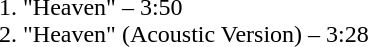<table border="0" cellpadding="2">
<tr>
<th width="120"></th>
<th width="375"></th>
</tr>
<tr --->
<td></td>
<td><br><ol><li>"Heaven" – 3:50</li><li>"Heaven" (Acoustic Version) – 3:28</li></ol></td>
</tr>
</table>
